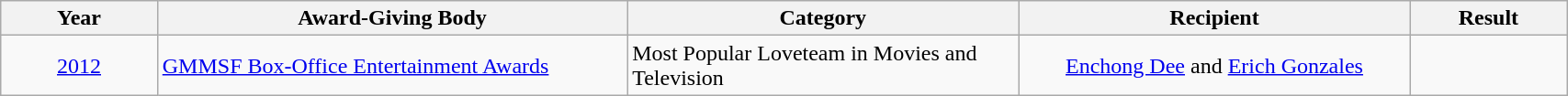<table | width="90%" class="wikitable sortable">
<tr>
<th width="10%">Year</th>
<th width="30%">Award-Giving Body</th>
<th width="25%">Category</th>
<th width="25%">Recipient</th>
<th width="10%">Result</th>
</tr>
<tr>
<td rowspan="1" align="center"><a href='#'>2012</a></td>
<td rowspan="1" align="left"><a href='#'>GMMSF Box-Office Entertainment Awards</a></td>
<td align="left">Most Popular Loveteam in Movies and Television</td>
<td align="center"><a href='#'>Enchong Dee</a> and <a href='#'>Erich Gonzales</a></td>
<td></td>
</tr>
</table>
